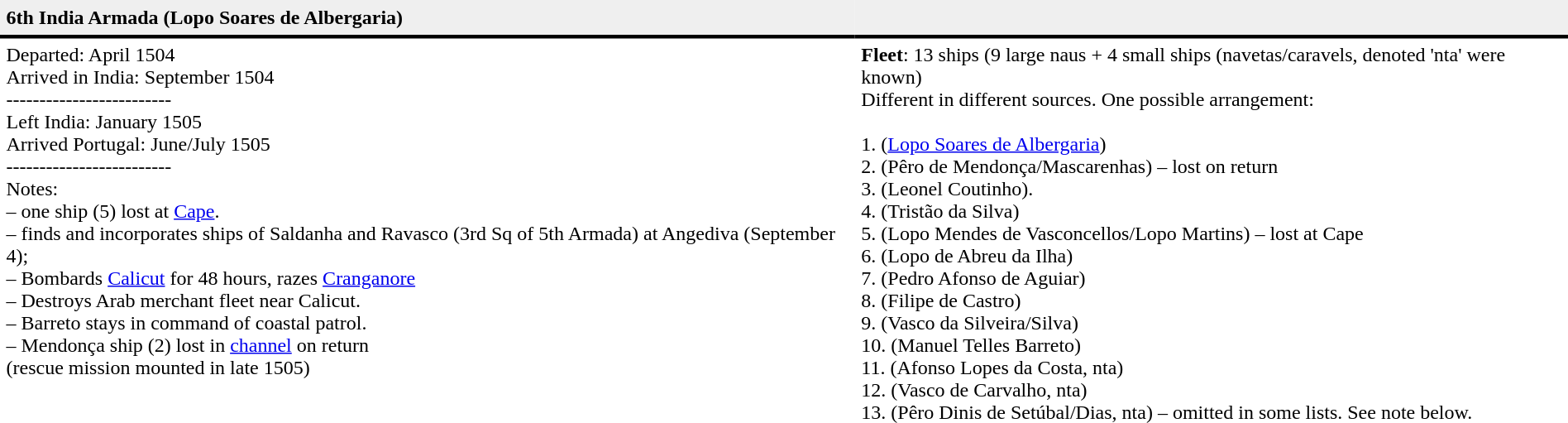<table class="toccolours" cellpadding="5" style="border-collapse:collapse">
<tr>
<td style="border-bottom:3px solid; background:#efefef;"><strong>6th India Armada (Lopo Soares de Albergaria)</strong></td>
<td style="border-bottom:3px solid; background:#efefef;"></td>
</tr>
<tr>
</tr>
<tr valign="top">
<td>Departed: April 1504<br> Arrived in India: September 1504<br> -------------------------<br>Left India: January 1505 <br> Arrived Portugal: June/July 1505 <br>-------------------------<br>Notes: <br> – one ship (5) lost at <a href='#'>Cape</a>. <br> – finds and incorporates ships of Saldanha and Ravasco (3rd Sq of 5th Armada) at Angediva (September 4); <br> – Bombards <a href='#'>Calicut</a> for 48 hours, razes <a href='#'>Cranganore</a> <br>– Destroys Arab merchant fleet near Calicut.<br> – Barreto stays in command of coastal patrol.<br> – Mendonça ship (2) lost in <a href='#'>channel</a> on return <br>(rescue mission mounted in late 1505)</td>
<td><strong>Fleet</strong>: 13 ships (9 large naus + 4 small ships (navetas/caravels, denoted 'nta' were known)<br>Different in different sources. One possible arrangement:<br><br>1. (<a href='#'>Lopo Soares de Albergaria</a>)<br> 2. (Pêro de Mendonça/Mascarenhas) – lost on return <br> 3. (Leonel Coutinho). <br> 4. (Tristão da Silva) <br>5. (Lopo Mendes de Vasconcellos/Lopo Martins) – lost at Cape <br>6. (Lopo de Abreu da Ilha) <br>7. (Pedro Afonso de Aguiar) <br>8. (Filipe de Castro)<br> 9. (Vasco da Silveira/Silva)<br>10. (Manuel Telles Barreto)<br>11. (Afonso Lopes da Costa, nta)<br>12. (Vasco de Carvalho, nta)<br>13. (Pêro Dinis de Setúbal/Dias, nta) – omitted in some lists. See note below.<br><br><br></td>
</tr>
</table>
